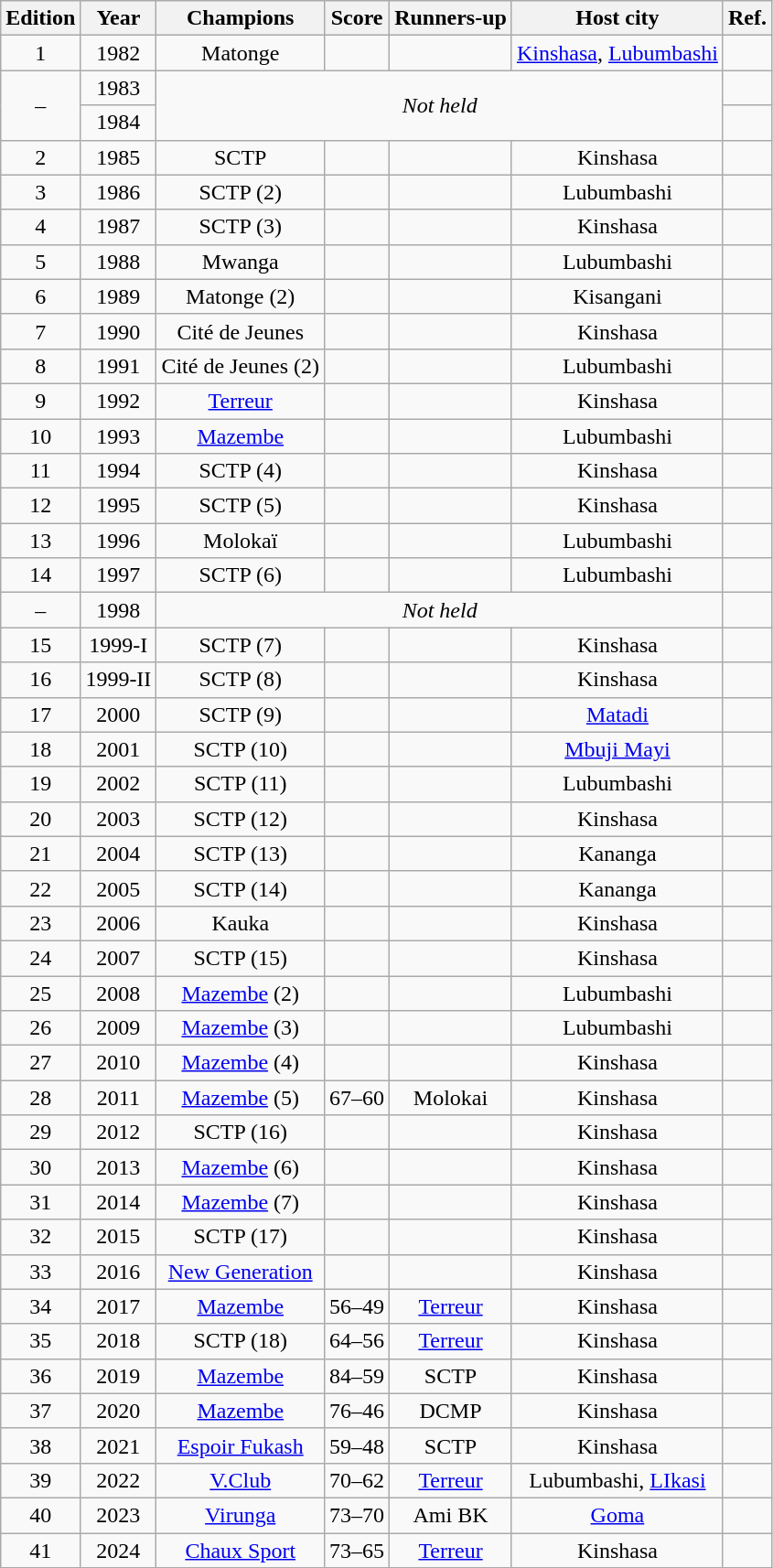<table class="wikitable" style="text-align:center;">
<tr>
<th>Edition</th>
<th>Year</th>
<th>Champions</th>
<th>Score</th>
<th>Runners-up</th>
<th>Host city</th>
<th>Ref.</th>
</tr>
<tr>
<td>1</td>
<td>1982</td>
<td>Matonge</td>
<td></td>
<td></td>
<td><a href='#'>Kinshasa</a>, <a href='#'>Lubumbashi</a></td>
<td></td>
</tr>
<tr>
<td rowspan="2">–</td>
<td>1983</td>
<td colspan="4" rowspan="2"><em>Not held</em></td>
<td></td>
</tr>
<tr>
<td>1984</td>
<td></td>
</tr>
<tr>
<td>2</td>
<td>1985</td>
<td>SCTP</td>
<td></td>
<td></td>
<td>Kinshasa</td>
<td></td>
</tr>
<tr>
<td>3</td>
<td>1986</td>
<td>SCTP (2)</td>
<td></td>
<td></td>
<td>Lubumbashi</td>
<td></td>
</tr>
<tr>
<td>4</td>
<td>1987</td>
<td>SCTP (3)</td>
<td></td>
<td></td>
<td>Kinshasa</td>
<td></td>
</tr>
<tr>
<td>5</td>
<td>1988</td>
<td>Mwanga</td>
<td></td>
<td></td>
<td>Lubumbashi</td>
<td></td>
</tr>
<tr>
<td>6</td>
<td>1989</td>
<td>Matonge (2)</td>
<td></td>
<td></td>
<td>Kisangani</td>
<td></td>
</tr>
<tr>
<td>7</td>
<td>1990</td>
<td>Cité de Jeunes</td>
<td></td>
<td></td>
<td>Kinshasa</td>
<td></td>
</tr>
<tr>
<td>8</td>
<td>1991</td>
<td>Cité de Jeunes (2)</td>
<td></td>
<td></td>
<td>Lubumbashi</td>
<td></td>
</tr>
<tr>
<td>9</td>
<td>1992</td>
<td><a href='#'>Terreur</a></td>
<td></td>
<td></td>
<td>Kinshasa</td>
<td></td>
</tr>
<tr>
<td>10</td>
<td>1993</td>
<td><a href='#'>Mazembe</a></td>
<td></td>
<td></td>
<td>Lubumbashi</td>
<td></td>
</tr>
<tr>
<td>11</td>
<td>1994</td>
<td>SCTP (4)</td>
<td></td>
<td></td>
<td>Kinshasa</td>
<td></td>
</tr>
<tr>
<td>12</td>
<td>1995</td>
<td>SCTP (5)</td>
<td></td>
<td></td>
<td>Kinshasa</td>
<td></td>
</tr>
<tr>
<td>13</td>
<td>1996</td>
<td>Molokaï</td>
<td></td>
<td></td>
<td>Lubumbashi</td>
<td></td>
</tr>
<tr>
<td>14</td>
<td>1997</td>
<td>SCTP (6)</td>
<td></td>
<td></td>
<td>Lubumbashi</td>
<td></td>
</tr>
<tr>
<td>–</td>
<td>1998</td>
<td colspan="4"><em>Not held</em></td>
<td></td>
</tr>
<tr>
<td>15</td>
<td>1999-I</td>
<td>SCTP (7)</td>
<td></td>
<td></td>
<td>Kinshasa</td>
<td></td>
</tr>
<tr>
<td>16</td>
<td>1999-II</td>
<td>SCTP (8)</td>
<td></td>
<td></td>
<td>Kinshasa</td>
<td></td>
</tr>
<tr>
<td>17</td>
<td>2000</td>
<td>SCTP (9)</td>
<td></td>
<td></td>
<td><a href='#'>Matadi</a></td>
<td></td>
</tr>
<tr>
<td>18</td>
<td>2001</td>
<td>SCTP (10)</td>
<td></td>
<td></td>
<td><a href='#'>Mbuji Mayi</a></td>
<td></td>
</tr>
<tr>
<td>19</td>
<td>2002</td>
<td>SCTP (11)</td>
<td></td>
<td></td>
<td>Lubumbashi</td>
<td></td>
</tr>
<tr>
<td>20</td>
<td>2003</td>
<td>SCTP (12)</td>
<td></td>
<td></td>
<td>Kinshasa</td>
<td></td>
</tr>
<tr>
<td>21</td>
<td>2004</td>
<td>SCTP (13)</td>
<td></td>
<td></td>
<td>Kananga</td>
<td></td>
</tr>
<tr>
<td>22</td>
<td>2005</td>
<td>SCTP (14)</td>
<td></td>
<td></td>
<td>Kananga</td>
<td></td>
</tr>
<tr>
<td>23</td>
<td>2006</td>
<td>Kauka</td>
<td></td>
<td></td>
<td>Kinshasa</td>
<td></td>
</tr>
<tr>
<td>24</td>
<td>2007</td>
<td>SCTP (15)</td>
<td></td>
<td></td>
<td>Kinshasa</td>
<td></td>
</tr>
<tr>
<td>25</td>
<td>2008</td>
<td><a href='#'>Mazembe</a> (2)</td>
<td></td>
<td></td>
<td>Lubumbashi</td>
<td></td>
</tr>
<tr>
<td>26</td>
<td>2009</td>
<td><a href='#'>Mazembe</a> (3)</td>
<td></td>
<td></td>
<td>Lubumbashi</td>
<td></td>
</tr>
<tr>
<td>27</td>
<td>2010</td>
<td><a href='#'>Mazembe</a> (4)</td>
<td></td>
<td></td>
<td>Kinshasa</td>
<td></td>
</tr>
<tr>
<td>28</td>
<td>2011</td>
<td><a href='#'>Mazembe</a> (5)</td>
<td>67–60</td>
<td>Molokai</td>
<td>Kinshasa</td>
<td></td>
</tr>
<tr>
<td>29</td>
<td>2012</td>
<td>SCTP (16)</td>
<td></td>
<td></td>
<td>Kinshasa</td>
<td></td>
</tr>
<tr>
<td>30</td>
<td>2013</td>
<td><a href='#'>Mazembe</a> (6)</td>
<td></td>
<td></td>
<td>Kinshasa</td>
<td></td>
</tr>
<tr>
<td>31</td>
<td>2014</td>
<td><a href='#'>Mazembe</a> (7)</td>
<td></td>
<td></td>
<td>Kinshasa</td>
<td></td>
</tr>
<tr>
<td>32</td>
<td>2015</td>
<td>SCTP (17)</td>
<td></td>
<td></td>
<td>Kinshasa</td>
<td></td>
</tr>
<tr>
<td>33</td>
<td>2016</td>
<td><a href='#'>New Generation</a></td>
<td></td>
<td></td>
<td>Kinshasa</td>
<td></td>
</tr>
<tr>
<td>34</td>
<td>2017</td>
<td><a href='#'>Mazembe</a></td>
<td>56–49</td>
<td><a href='#'>Terreur</a></td>
<td>Kinshasa</td>
<td></td>
</tr>
<tr>
<td>35</td>
<td>2018</td>
<td>SCTP (18)</td>
<td>64–56</td>
<td><a href='#'>Terreur</a></td>
<td>Kinshasa</td>
<td></td>
</tr>
<tr>
<td>36</td>
<td>2019</td>
<td><a href='#'>Mazembe</a></td>
<td>84–59</td>
<td>SCTP</td>
<td>Kinshasa</td>
<td></td>
</tr>
<tr>
<td>37</td>
<td>2020</td>
<td><a href='#'>Mazembe</a></td>
<td>76–46</td>
<td>DCMP</td>
<td>Kinshasa</td>
<td></td>
</tr>
<tr>
<td>38</td>
<td>2021</td>
<td><a href='#'>Espoir Fukash</a></td>
<td>59–48</td>
<td>SCTP</td>
<td>Kinshasa</td>
<td></td>
</tr>
<tr>
<td>39</td>
<td>2022</td>
<td><a href='#'>V.Club</a></td>
<td>70–62</td>
<td><a href='#'>Terreur</a></td>
<td>Lubumbashi, <a href='#'>LIkasi</a></td>
<td></td>
</tr>
<tr>
<td>40</td>
<td>2023</td>
<td><a href='#'>Virunga</a></td>
<td>73–70</td>
<td>Ami BK</td>
<td><a href='#'>Goma</a></td>
<td></td>
</tr>
<tr>
<td>41</td>
<td>2024</td>
<td><a href='#'>Chaux Sport</a></td>
<td>73–65</td>
<td><a href='#'>Terreur</a></td>
<td>Kinshasa</td>
<td></td>
</tr>
</table>
